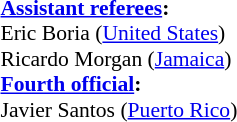<table width=50% style="font-size: 90%">
<tr>
<td><br><strong><a href='#'>Assistant referees</a>:</strong>
<br>Eric Boria (<a href='#'>United States</a>)
<br>Ricardo Morgan (<a href='#'>Jamaica</a>)
<br><strong><a href='#'>Fourth official</a>:</strong>
<br>Javier Santos (<a href='#'>Puerto Rico</a>)</td>
</tr>
</table>
